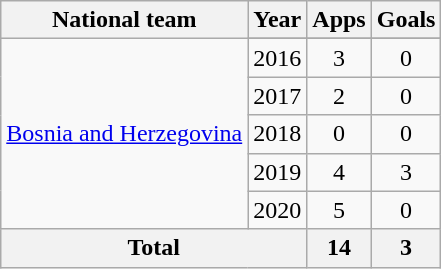<table class="wikitable" style="text-align:center">
<tr>
<th>National team</th>
<th>Year</th>
<th>Apps</th>
<th>Goals</th>
</tr>
<tr>
<td rowspan=6><a href='#'>Bosnia and Herzegovina</a></td>
</tr>
<tr>
<td>2016</td>
<td>3</td>
<td>0</td>
</tr>
<tr>
<td>2017</td>
<td>2</td>
<td>0</td>
</tr>
<tr>
<td>2018</td>
<td>0</td>
<td>0</td>
</tr>
<tr>
<td>2019</td>
<td>4</td>
<td>3</td>
</tr>
<tr>
<td>2020</td>
<td>5</td>
<td>0</td>
</tr>
<tr>
<th colspan=2>Total</th>
<th>14</th>
<th>3</th>
</tr>
</table>
